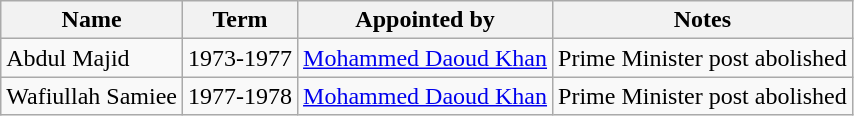<table class="wikitable">
<tr>
<th>Name</th>
<th>Term</th>
<th>Appointed by</th>
<th>Notes</th>
</tr>
<tr>
<td>Abdul Majid</td>
<td>1973-1977</td>
<td><a href='#'>Mohammed Daoud Khan</a></td>
<td>Prime Minister post abolished</td>
</tr>
<tr>
<td>Wafiullah Samiee</td>
<td>1977-1978</td>
<td><a href='#'>Mohammed Daoud Khan</a></td>
<td>Prime Minister post abolished</td>
</tr>
</table>
